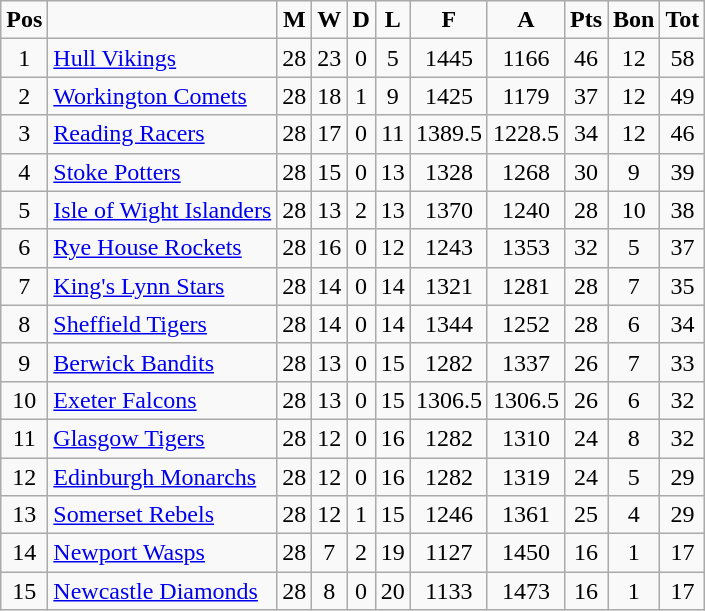<table class="wikitable">
<tr align="center">
<td><strong>Pos</strong></td>
<td></td>
<td><strong>M</strong></td>
<td><strong>W</strong></td>
<td><strong>D</strong></td>
<td><strong>L</strong></td>
<td><strong>F</strong></td>
<td><strong>A</strong></td>
<td><strong>Pts</strong></td>
<td><strong>Bon</strong></td>
<td><strong>Tot</strong></td>
</tr>
<tr align="center">
<td>1</td>
<td align="left"><a href='#'>Hull Vikings</a></td>
<td>28</td>
<td>23</td>
<td>0</td>
<td>5</td>
<td>1445</td>
<td>1166</td>
<td>46</td>
<td>12</td>
<td>58</td>
</tr>
<tr align="center">
<td>2</td>
<td align="left"><a href='#'>Workington Comets</a></td>
<td>28</td>
<td>18</td>
<td>1</td>
<td>9</td>
<td>1425</td>
<td>1179</td>
<td>37</td>
<td>12</td>
<td>49</td>
</tr>
<tr align="center">
<td>3</td>
<td align="left"><a href='#'>Reading Racers</a></td>
<td>28</td>
<td>17</td>
<td>0</td>
<td>11</td>
<td>1389.5</td>
<td>1228.5</td>
<td>34</td>
<td>12</td>
<td>46</td>
</tr>
<tr align="center">
<td>4</td>
<td align="left"><a href='#'>Stoke Potters</a></td>
<td>28</td>
<td>15</td>
<td>0</td>
<td>13</td>
<td>1328</td>
<td>1268</td>
<td>30</td>
<td>9</td>
<td>39</td>
</tr>
<tr align="center">
<td>5</td>
<td align="left"><a href='#'>Isle of Wight Islanders</a></td>
<td>28</td>
<td>13</td>
<td>2</td>
<td>13</td>
<td>1370</td>
<td>1240</td>
<td>28</td>
<td>10</td>
<td>38</td>
</tr>
<tr align="center">
<td>6</td>
<td align="left"><a href='#'>Rye House Rockets</a></td>
<td>28</td>
<td>16</td>
<td>0</td>
<td>12</td>
<td>1243</td>
<td>1353</td>
<td>32</td>
<td>5</td>
<td>37</td>
</tr>
<tr align="center">
<td>7</td>
<td align="left"><a href='#'>King's Lynn Stars</a></td>
<td>28</td>
<td>14</td>
<td>0</td>
<td>14</td>
<td>1321</td>
<td>1281</td>
<td>28</td>
<td>7</td>
<td>35</td>
</tr>
<tr align="center">
<td>8</td>
<td align="left"><a href='#'>Sheffield Tigers</a></td>
<td>28</td>
<td>14</td>
<td>0</td>
<td>14</td>
<td>1344</td>
<td>1252</td>
<td>28</td>
<td>6</td>
<td>34</td>
</tr>
<tr align="center">
<td>9</td>
<td align="left"><a href='#'>Berwick Bandits</a></td>
<td>28</td>
<td>13</td>
<td>0</td>
<td>15</td>
<td>1282</td>
<td>1337</td>
<td>26</td>
<td>7</td>
<td>33</td>
</tr>
<tr align="center">
<td>10</td>
<td align="left"><a href='#'>Exeter Falcons</a></td>
<td>28</td>
<td>13</td>
<td>0</td>
<td>15</td>
<td>1306.5</td>
<td>1306.5</td>
<td>26</td>
<td>6</td>
<td>32</td>
</tr>
<tr align="center">
<td>11</td>
<td align="left"><a href='#'>Glasgow Tigers</a></td>
<td>28</td>
<td>12</td>
<td>0</td>
<td>16</td>
<td>1282</td>
<td>1310</td>
<td>24</td>
<td>8</td>
<td>32</td>
</tr>
<tr align="center">
<td>12</td>
<td align="left"><a href='#'>Edinburgh Monarchs</a></td>
<td>28</td>
<td>12</td>
<td>0</td>
<td>16</td>
<td>1282</td>
<td>1319</td>
<td>24</td>
<td>5</td>
<td>29</td>
</tr>
<tr align="center">
<td>13</td>
<td align="left"><a href='#'>Somerset Rebels</a></td>
<td>28</td>
<td>12</td>
<td>1</td>
<td>15</td>
<td>1246</td>
<td>1361</td>
<td>25</td>
<td>4</td>
<td>29</td>
</tr>
<tr align="center">
<td>14</td>
<td align="left"><a href='#'>Newport Wasps</a></td>
<td>28</td>
<td>7</td>
<td>2</td>
<td>19</td>
<td>1127</td>
<td>1450</td>
<td>16</td>
<td>1</td>
<td>17</td>
</tr>
<tr align="center">
<td>15</td>
<td align="left"><a href='#'>Newcastle Diamonds</a></td>
<td>28</td>
<td>8</td>
<td>0</td>
<td>20</td>
<td>1133</td>
<td>1473</td>
<td>16</td>
<td>1</td>
<td>17</td>
</tr>
</table>
